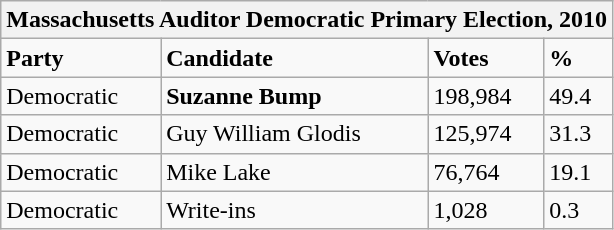<table class="wikitable">
<tr>
<th colspan="4">Massachusetts Auditor Democratic Primary Election, 2010</th>
</tr>
<tr>
<td><strong>Party</strong></td>
<td><strong>Candidate</strong></td>
<td><strong>Votes</strong></td>
<td><strong>%</strong></td>
</tr>
<tr>
<td>Democratic</td>
<td><strong>Suzanne Bump</strong></td>
<td>198,984</td>
<td>49.4</td>
</tr>
<tr>
<td>Democratic</td>
<td>Guy William Glodis</td>
<td>125,974</td>
<td>31.3</td>
</tr>
<tr>
<td>Democratic</td>
<td>Mike Lake</td>
<td>76,764</td>
<td>19.1</td>
</tr>
<tr>
<td>Democratic</td>
<td>Write-ins</td>
<td>1,028</td>
<td>0.3</td>
</tr>
</table>
